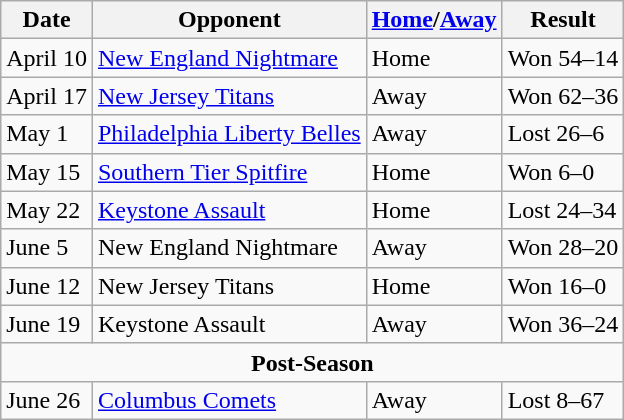<table class="wikitable">
<tr>
<th>Date</th>
<th>Opponent</th>
<th><a href='#'>Home</a>/<a href='#'>Away</a></th>
<th>Result</th>
</tr>
<tr>
<td>April 10</td>
<td><a href='#'>New England Nightmare</a></td>
<td>Home</td>
<td>Won 54–14</td>
</tr>
<tr>
<td>April 17</td>
<td><a href='#'>New Jersey Titans</a></td>
<td>Away</td>
<td>Won 62–36</td>
</tr>
<tr>
<td>May 1</td>
<td><a href='#'>Philadelphia Liberty Belles</a></td>
<td>Away</td>
<td>Lost 26–6</td>
</tr>
<tr>
<td>May 15</td>
<td><a href='#'>Southern Tier Spitfire</a></td>
<td>Home</td>
<td>Won 6–0</td>
</tr>
<tr>
<td>May 22</td>
<td><a href='#'>Keystone Assault</a></td>
<td>Home</td>
<td>Lost 24–34</td>
</tr>
<tr>
<td>June 5</td>
<td>New England Nightmare</td>
<td>Away</td>
<td>Won 28–20</td>
</tr>
<tr>
<td>June 12</td>
<td>New Jersey Titans</td>
<td>Home</td>
<td>Won 16–0</td>
</tr>
<tr>
<td>June 19</td>
<td>Keystone Assault</td>
<td>Away</td>
<td>Won 36–24</td>
</tr>
<tr>
<td colspan="6" align="center"><strong>Post-Season</strong></td>
</tr>
<tr>
<td>June 26</td>
<td><a href='#'>Columbus Comets</a></td>
<td>Away</td>
<td>Lost 8–67</td>
</tr>
</table>
